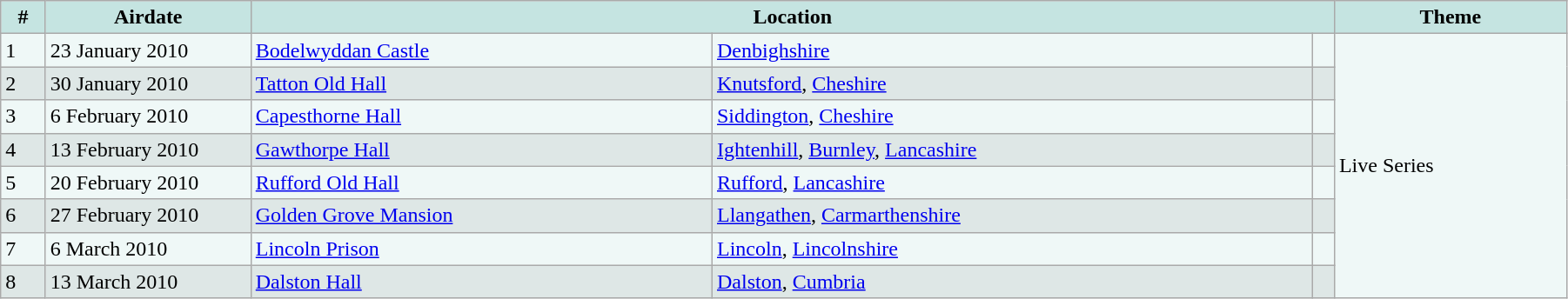<table class="wikitable" id="series_list" style="width:95%;">
<tr>
<th style="background:#c5e4e1;">#</th>
<th style="background:#c5e4e1; width:150px;">Airdate</th>
<th style="background:#c5e4e1;" colspan="3">Location</th>
<th style="background:#c5e4e1;">Theme</th>
</tr>
<tr style="background:#eff8f7;">
<td>1</td>
<td>23 January 2010</td>
<td><a href='#'>Bodelwyddan Castle</a></td>
<td><a href='#'>Denbighshire</a></td>
<td></td>
<td rowspan="8">Live Series</td>
</tr>
<tr style="background:#dee7e6;">
<td>2</td>
<td>30 January 2010</td>
<td><a href='#'>Tatton Old Hall</a></td>
<td><a href='#'>Knutsford</a>, <a href='#'>Cheshire</a></td>
<td></td>
</tr>
<tr style="background:#eff8f7;">
<td>3</td>
<td>6 February 2010</td>
<td><a href='#'>Capesthorne Hall</a></td>
<td><a href='#'>Siddington</a>, <a href='#'>Cheshire</a></td>
<td></td>
</tr>
<tr style="background:#dee7e6;">
<td>4</td>
<td>13 February 2010</td>
<td><a href='#'>Gawthorpe Hall</a></td>
<td><a href='#'>Ightenhill</a>, <a href='#'>Burnley</a>, <a href='#'>Lancashire</a></td>
<td></td>
</tr>
<tr style="background:#eff8f7;">
<td>5</td>
<td>20 February 2010</td>
<td><a href='#'>Rufford Old Hall</a></td>
<td><a href='#'>Rufford</a>, <a href='#'>Lancashire</a></td>
<td></td>
</tr>
<tr style="background:#dee7e6;">
<td>6</td>
<td>27 February 2010</td>
<td><a href='#'>Golden Grove Mansion</a></td>
<td><a href='#'>Llangathen</a>, <a href='#'>Carmarthenshire</a></td>
<td></td>
</tr>
<tr style="background:#eff8f7;">
<td>7</td>
<td>6 March 2010</td>
<td><a href='#'>Lincoln Prison</a></td>
<td><a href='#'>Lincoln</a>, <a href='#'>Lincolnshire</a></td>
<td></td>
</tr>
<tr style="background:#dee7e6;">
<td>8</td>
<td>13 March 2010</td>
<td><a href='#'>Dalston Hall</a></td>
<td><a href='#'>Dalston</a>, <a href='#'>Cumbria</a></td>
<td></td>
</tr>
</table>
